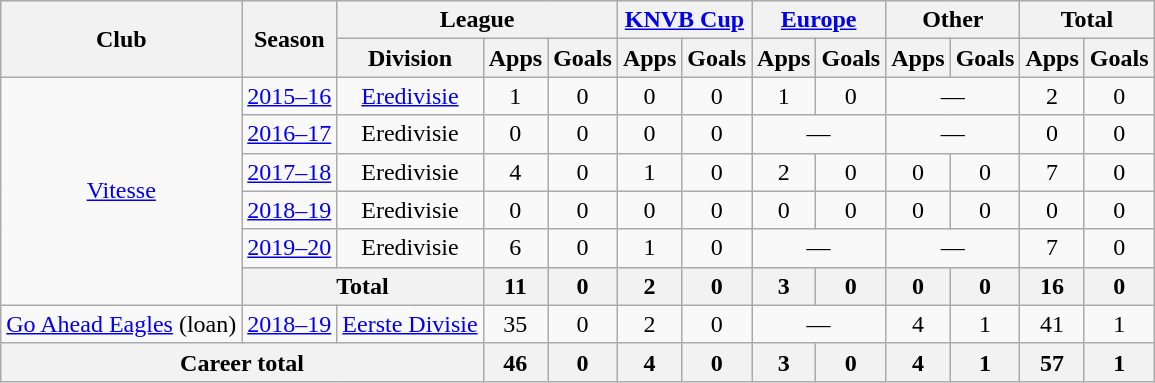<table class="wikitable" style="text-align:center">
<tr>
<th rowspan="2">Club</th>
<th rowspan="2">Season</th>
<th colspan="3">League</th>
<th colspan="2"><a href='#'>KNVB Cup</a></th>
<th colspan="2"><a href='#'>Europe</a></th>
<th colspan="2">Other</th>
<th colspan="2">Total</th>
</tr>
<tr>
<th>Division</th>
<th>Apps</th>
<th>Goals</th>
<th>Apps</th>
<th>Goals</th>
<th>Apps</th>
<th>Goals</th>
<th>Apps</th>
<th>Goals</th>
<th>Apps</th>
<th>Goals</th>
</tr>
<tr>
<td rowspan="6"><a href='#'>Vitesse</a></td>
<td><a href='#'>2015–16</a></td>
<td><a href='#'>Eredivisie</a></td>
<td>1</td>
<td>0</td>
<td>0</td>
<td>0</td>
<td>1</td>
<td>0</td>
<td colspan="2">—</td>
<td>2</td>
<td>0</td>
</tr>
<tr>
<td><a href='#'>2016–17</a></td>
<td>Eredivisie</td>
<td>0</td>
<td>0</td>
<td>0</td>
<td>0</td>
<td colspan="2">—</td>
<td colspan="2">—</td>
<td>0</td>
<td>0</td>
</tr>
<tr>
<td><a href='#'>2017–18</a></td>
<td>Eredivisie</td>
<td>4</td>
<td>0</td>
<td>1</td>
<td>0</td>
<td>2</td>
<td>0</td>
<td>0</td>
<td>0</td>
<td>7</td>
<td>0</td>
</tr>
<tr>
<td><a href='#'>2018–19</a></td>
<td>Eredivisie</td>
<td>0</td>
<td>0</td>
<td>0</td>
<td>0</td>
<td>0</td>
<td>0</td>
<td>0</td>
<td>0</td>
<td>0</td>
<td>0</td>
</tr>
<tr>
<td><a href='#'>2019–20</a></td>
<td>Eredivisie</td>
<td>6</td>
<td>0</td>
<td>1</td>
<td>0</td>
<td colspan="2">—</td>
<td colspan="2">—</td>
<td>7</td>
<td>0</td>
</tr>
<tr>
<th colspan="2">Total</th>
<th>11</th>
<th>0</th>
<th>2</th>
<th>0</th>
<th>3</th>
<th>0</th>
<th>0</th>
<th>0</th>
<th>16</th>
<th>0</th>
</tr>
<tr>
<td><a href='#'>Go Ahead Eagles</a> (loan)</td>
<td><a href='#'>2018–19</a></td>
<td><a href='#'>Eerste Divisie</a></td>
<td>35</td>
<td>0</td>
<td>2</td>
<td>0</td>
<td colspan="2">—</td>
<td>4</td>
<td>1</td>
<td>41</td>
<td>1</td>
</tr>
<tr>
<th colspan="3">Career total</th>
<th>46</th>
<th>0</th>
<th>4</th>
<th>0</th>
<th>3</th>
<th>0</th>
<th>4</th>
<th>1</th>
<th>57</th>
<th>1</th>
</tr>
</table>
